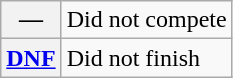<table class="wikitable">
<tr>
<th scope="row">—</th>
<td>Did not compete</td>
</tr>
<tr>
<th scope="row"><a href='#'>DNF</a></th>
<td>Did not finish</td>
</tr>
</table>
